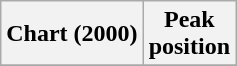<table class="wikitable plainrowheaders" style="text-align:center">
<tr>
<th scope="col">Chart (2000)</th>
<th scope="col">Peak<br>position</th>
</tr>
<tr>
</tr>
</table>
